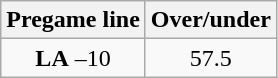<table class="wikitable">
<tr align="center">
<th style=>Pregame line</th>
<th style=>Over/under</th>
</tr>
<tr align="center">
<td><strong>LA</strong> –10</td>
<td>57.5</td>
</tr>
</table>
